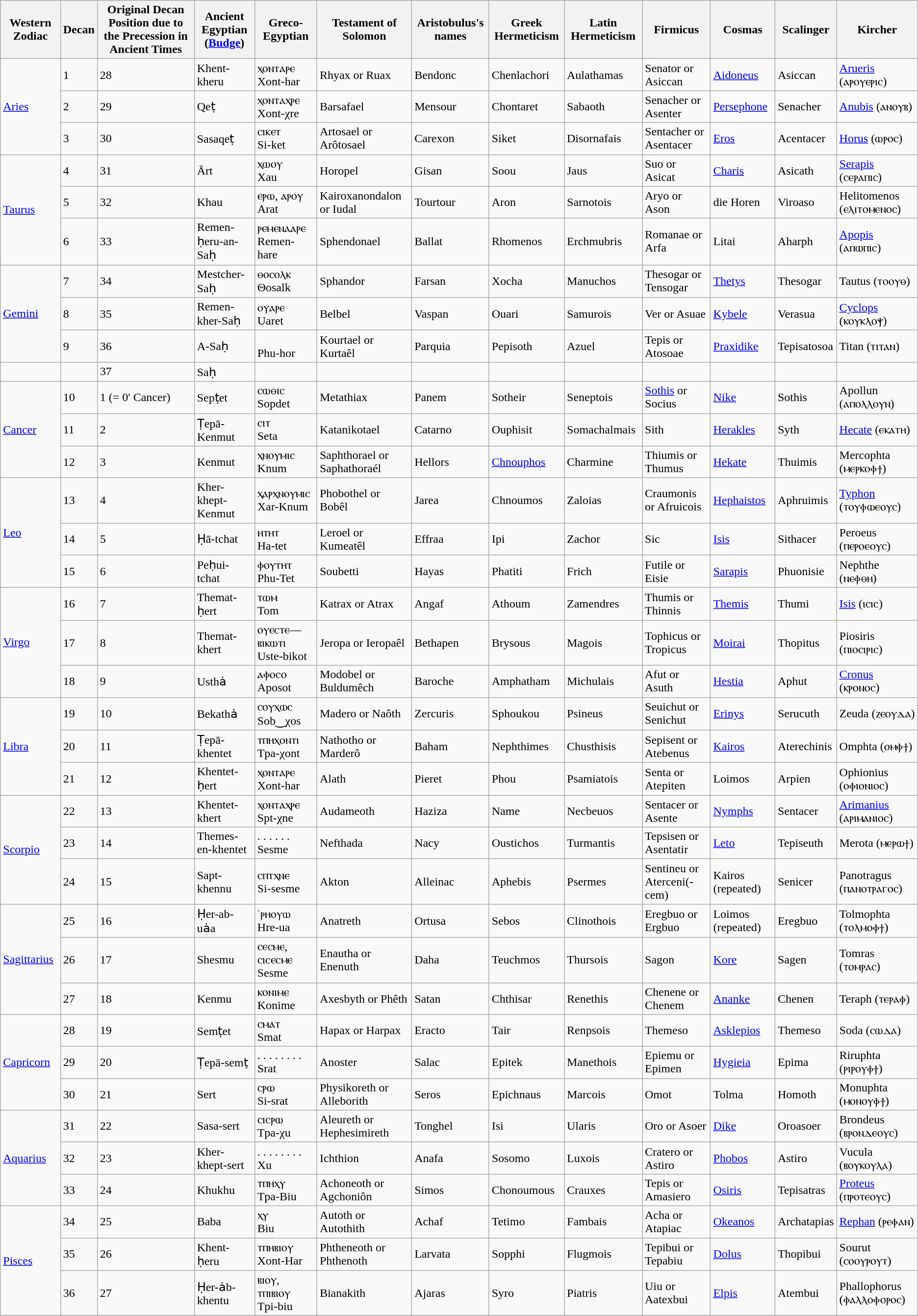<table class="wikitable">
<tr>
<th>Western Zodiac</th>
<th>Decan</th>
<th>Original Decan Position due to the Precession in Ancient Times</th>
<th>Ancient Egyptian<br>(<a href='#'>Budge</a>)</th>
<th>Greco-Egyptian</th>
<th>Testament of Solomon</th>
<th>Aristobulus's names</th>
<th>Greek Hermeticism</th>
<th>Latin Hermeticism</th>
<th>Firmicus</th>
<th>Cosmas</th>
<th>Scalinger</th>
<th>Kircher</th>
</tr>
<tr>
<td rowspan="3"><a href='#'>Aries</a></td>
<td>1</td>
<td>28</td>
<td> Khent-kheru</td>
<td> ⲭⲟⲛⲧⲁⲣⲉ<br>Χont-har</td>
<td>Rhyax or Ruax</td>
<td>Bendonc</td>
<td>Chenlachori</td>
<td>Aulathamas</td>
<td>Senator or Asiccan</td>
<td><a href='#'>Aidoneus</a></td>
<td>Asiccan</td>
<td><a href='#'>Arueris</a> (ⲁⲣⲟⲩⲉⲣⲓⲥ)</td>
</tr>
<tr>
<td>2</td>
<td>29</td>
<td> Qeṭ</td>
<td> ⲭⲟⲛⲧⲁⲭⲣⲉ<br>Xont-χre</td>
<td>Barsafael</td>
<td>Mensour</td>
<td>Chontaret</td>
<td>Sabaoth</td>
<td>Senacher or Asenter</td>
<td><a href='#'>Persephone</a></td>
<td>Senacher</td>
<td><a href='#'>Anubis</a> (ⲁⲛⲟⲩⲃ)</td>
</tr>
<tr>
<td>3</td>
<td>30</td>
<td> Sasaqeṭ</td>
<td> ⲥⲓⲕⲉⲧ<br>Si-ket</td>
<td>Artosael or Arôtosael</td>
<td>Carexon</td>
<td>Siket</td>
<td>Disornafais</td>
<td>Sentacher or Asentacer</td>
<td><a href='#'>Eros</a></td>
<td>Acentacer</td>
<td><a href='#'>Horus</a> (ⲱⲣⲟⲥ)</td>
</tr>
<tr>
<td rowspan="3"><a href='#'>Taurus</a></td>
<td>4</td>
<td>31</td>
<td> Ārt</td>
<td> ⲭⲱⲟⲩ<br>Xau</td>
<td>Horopel</td>
<td>Gisan</td>
<td>Soou</td>
<td>Jaus</td>
<td>Suo or Asicat</td>
<td><a href='#'>Charis</a></td>
<td>Asicath</td>
<td><a href='#'>Serapis</a> (ⲥⲉⲣⲁⲡⲓⲥ)</td>
</tr>
<tr>
<td>5</td>
<td>32</td>
<td> Khau</td>
<td> ⲉⲣⲱ, ⲁⲣⲟⲩ<br>Arat</td>
<td>Kairoxanondalon or Iudal</td>
<td>Tourtour</td>
<td>Aron</td>
<td>Sarnotois</td>
<td>Aryo or Ason</td>
<td>die Horen</td>
<td>Viroaso</td>
<td>Helitomenos (ⲉⲗⲓⲧⲟⲙⲉⲛⲟⲥ)</td>
</tr>
<tr>
<td>6</td>
<td>33</td>
<td> Remen-ḥeru-an-Saḥ</td>
<td> ⲣⲉⲙⲉⲛⲁⲁⲣⲉ<br>Remen-hare</td>
<td>Sphendonael</td>
<td>Ballat</td>
<td>Rhomenos</td>
<td>Erchmubris</td>
<td>Romanae or Arfa</td>
<td>Litai</td>
<td>Aharph</td>
<td><a href='#'>Apopis</a> (ⲁⲡⲱⲡⲓⲥ)</td>
</tr>
<tr>
<td rowspan="3"><a href='#'>Gemini</a></td>
<td>7</td>
<td>34</td>
<td> Mestcher-Saḥ</td>
<td> ⲑⲟⲥⲟⲗⲕ<br>Θosalk</td>
<td>Sphandor</td>
<td>Farsan</td>
<td>Xocha</td>
<td>Manuchos</td>
<td>Thesogar or Tensogar</td>
<td><a href='#'>Thetys</a></td>
<td>Thesogar</td>
<td>Tautus (ⲧⲟⲟⲩⲑ)</td>
</tr>
<tr>
<td>8</td>
<td>35</td>
<td> Remen-kher-Saḥ</td>
<td> ⲟⲩⲁⲣⲉ<br>Uaret</td>
<td>Belbel</td>
<td>Vaspan</td>
<td>Ouari</td>
<td>Samurois</td>
<td>Ver or Asuae</td>
<td><a href='#'>Kybele</a></td>
<td>Verasua</td>
<td><a href='#'>Cyclops</a> (ⲕⲟⲩⲕⲗⲟⲯ)</td>
</tr>
<tr>
<td>9</td>
<td>36</td>
<td> A-Saḥ</td>
<td><br>Phu-hor</td>
<td>Kourtael or Kurtaêl</td>
<td>Parquia</td>
<td>Pepisoth</td>
<td>Azuel</td>
<td>Tepis or Atosoae</td>
<td><a href='#'>Praxidike</a></td>
<td>Tepisatosoa</td>
<td>Titan (ⲧⲓⲧⲁⲛ)</td>
</tr>
<tr>
<td rowspan="1"></td>
<td></td>
<td>37</td>
<td> Saḥ</td>
<td></td>
<td></td>
<td></td>
<td></td>
<td></td>
<td></td>
<td></td>
<td></td>
<td></td>
</tr>
<tr>
<td rowspan="3"><a href='#'>Cancer</a></td>
<td>10</td>
<td>1 (= 0' Cancer)</td>
<td> Sepṭet</td>
<td>ⲥⲱⲑⲓⲥ<br>Sopdet</td>
<td>Metathiax</td>
<td>Panem</td>
<td>Sotheir</td>
<td>Seneptois</td>
<td><a href='#'>Sothis</a> or Socius</td>
<td><a href='#'>Nike</a></td>
<td>Sothis</td>
<td>Apollun (ⲁⲡⲟⲗⲗⲟⲩⲛ)</td>
</tr>
<tr>
<td>11</td>
<td>2</td>
<td> Ṭepā-Kenmut</td>
<td> ⲥⲓⲧ<br>Seta</td>
<td>Katanikotael</td>
<td>Catarno</td>
<td>Ouphisit</td>
<td>Somachalmais</td>
<td>Sith</td>
<td><a href='#'>Herakles</a></td>
<td>Syth</td>
<td><a href='#'>Hecate</a> (ⲉⲕⲁⲧⲏ)</td>
</tr>
<tr>
<td>12</td>
<td>3</td>
<td> Kenmut</td>
<td> ⲭⲛⲟⲩⲙⲓⲥ<br>Knum</td>
<td>Saphthorael or Saphathoraél</td>
<td>Hellors</td>
<td><a href='#'>Chnouphos</a></td>
<td>Charmine</td>
<td>Thiumis or Thumus</td>
<td><a href='#'>Hekate</a></td>
<td>Thuimis</td>
<td>Mercophta (ⲙⲉⲣⲕⲟⲫϯ)</td>
</tr>
<tr>
<td rowspan="3"><a href='#'>Leo</a></td>
<td>13</td>
<td>4</td>
<td> Kher-khept-Kenmut</td>
<td> ⲭⲁⲣⲭⲛⲟⲩⲙⲓⲥ<br>Χar-Knum</td>
<td>Phobothel or Bobêl</td>
<td>Jarea</td>
<td>Chnoumos</td>
<td>Zaloias</td>
<td>Craumonis or Afruicois</td>
<td><a href='#'>Hephaistos</a></td>
<td>Aphruimis</td>
<td><a href='#'>Typhon</a> (ⲧⲟⲩⲫⲱⲉⲟⲩⲥ)</td>
</tr>
<tr>
<td>14</td>
<td>5</td>
<td> Ḥā-tchat</td>
<td> ⲏⲧⲏⲧ<br>Ha-tet</td>
<td>Leroel or Kumeatêl</td>
<td>Effraa</td>
<td>Ipi</td>
<td>Zachor</td>
<td>Sic</td>
<td><a href='#'>Isis</a></td>
<td>Sithacer</td>
<td>Peroeus (ⲡⲉⲣⲟⲉⲟⲩⲥ)</td>
</tr>
<tr>
<td>15</td>
<td>6</td>
<td> Peḥui-tchat</td>
<td> ⲫⲟⲩⲧⲏⲧ<br>Phu-Tet</td>
<td>Soubetti</td>
<td>Hayas</td>
<td>Phatiti</td>
<td>Frich</td>
<td>Futile or Eisie</td>
<td><a href='#'>Sarapis</a></td>
<td>Phuonisie</td>
<td>Nephthe (ⲛⲉⲫⲑⲏ)</td>
</tr>
<tr>
<td rowspan="3"><a href='#'>Virgo</a></td>
<td>16</td>
<td>7</td>
<td> Themat-ḥert</td>
<td> ⲧⲱⲙ<br>Tom</td>
<td>Katrax or Atrax</td>
<td>Angaf</td>
<td>Athoum</td>
<td>Zamendres</td>
<td>Thumis or Thinnis</td>
<td><a href='#'>Themis</a></td>
<td>Thumi</td>
<td><a href='#'>Isis</a> (ⲓⲥⲓⲥ)</td>
</tr>
<tr>
<td>17</td>
<td>8</td>
<td> Themat-khert</td>
<td> ⲟⲩⲉⲥⲧⲉ—ⲃⲓⲕⲱⲧⲓ<br>Uste-bikot</td>
<td>Jeropa or Ieropaêl</td>
<td>Bethapen</td>
<td>Brysous</td>
<td>Magois</td>
<td>Tophicus or Tropicus</td>
<td><a href='#'>Moirai</a></td>
<td>Thopitus</td>
<td>Piosiris (ⲡⲓⲟⲥⲓⲣⲓⲥ)</td>
</tr>
<tr>
<td>18</td>
<td>9</td>
<td> Usthȧ</td>
<td> ⲁⲫⲟⲥⲟ<br>Aposot</td>
<td>Modobel or Buldumêch</td>
<td>Baroche</td>
<td>Amphatham</td>
<td>Michulais</td>
<td>Afut or Asuth</td>
<td><a href='#'>Hestia</a></td>
<td>Aphut</td>
<td><a href='#'>Cronus</a> (ⲕⲣⲟⲛⲟⲥ)</td>
</tr>
<tr>
<td rowspan="3"><a href='#'>Libra</a></td>
<td>19</td>
<td>10</td>
<td> Bekathȧ</td>
<td> ⲥⲟⲩⲭⲱⲥ<br>Sob‿χos</td>
<td>Madero or Naôth</td>
<td>Zercuris</td>
<td>Sphoukou</td>
<td>Psineus</td>
<td>Seuichut or Senichut</td>
<td><a href='#'>Erinys</a></td>
<td>Serucuth</td>
<td>Zeuda (ⲍⲉⲟⲩⲇⲁ)</td>
</tr>
<tr>
<td>20</td>
<td>11</td>
<td> Ṭepā-khentet</td>
<td> ⲧⲡⲏⲭⲟⲛⲧⲓ<br>Tpa-χont</td>
<td>Nathotho or Marderô</td>
<td>Baham</td>
<td>Nephthimes</td>
<td>Chusthisis</td>
<td>Sepisent or Atebenus</td>
<td><a href='#'>Kairos</a></td>
<td>Aterechinis</td>
<td>Omphta (ⲟⲙⲫϯ)</td>
</tr>
<tr>
<td>21</td>
<td>12</td>
<td> Khentet-ḥert</td>
<td> ⲭⲟⲛⲧⲁⲣⲉ<br>Xont-har</td>
<td>Alath</td>
<td>Pieret</td>
<td>Phou</td>
<td>Psamiatois</td>
<td>Senta or Atepiten</td>
<td>Loimos</td>
<td>Arpien</td>
<td>Ophionius (ⲟⲫⲓⲟⲛⲓⲟⲥ)</td>
</tr>
<tr>
<td rowspan="3"><a href='#'>Scorpio</a></td>
<td>22</td>
<td>13</td>
<td> Khentet-khert</td>
<td> ⲭⲟⲛⲧⲁⲭⲣⲉ<br>Spt-χne</td>
<td>Audameoth</td>
<td>Haziza</td>
<td>Name</td>
<td>Necbeuos</td>
<td>Sentacer or Asente</td>
<td><a href='#'>Nymphs</a></td>
<td>Sentacer</td>
<td><a href='#'>Arimanius</a> (ⲁⲣⲓⲙⲁⲛⲓⲟⲥ)</td>
</tr>
<tr>
<td>23</td>
<td>14</td>
<td> Themes-en-khentet</td>
<td> . . . . . .<br>Sesme</td>
<td>Nefthada</td>
<td>Nacy</td>
<td>Oustichos</td>
<td>Turmantis</td>
<td>Tepsisen or Asentatir</td>
<td><a href='#'>Leto</a></td>
<td>Tepiseuth</td>
<td>Merota (ⲙⲉⲣⲱϯ)</td>
</tr>
<tr>
<td>24</td>
<td>15</td>
<td> Sapt-khennu</td>
<td> ⲥⲡⲧⲭⲛⲉ<br>Si-sesme</td>
<td>Akton</td>
<td>Alleinac</td>
<td>Aphebis</td>
<td>Psermes</td>
<td>Sentineu or Aterceni(-cem)</td>
<td>Kairos (repeated)</td>
<td>Senicer</td>
<td>Panotragus (ⲡⲁⲛⲟⲧⲣⲁⲅⲟⲥ)</td>
</tr>
<tr>
<td rowspan="3"><a href='#'>Sagittarius</a></td>
<td>25</td>
<td>16</td>
<td> Ḥer-ab-uȧa</td>
<td> ʿⲣⲏⲟⲩⲱ<br>Hre-ua</td>
<td>Anatreth</td>
<td>Ortusa</td>
<td>Sebos</td>
<td>Clinothois</td>
<td>Eregbuo or Ergbuo</td>
<td>Loimos (repeated)</td>
<td>Eregbuo</td>
<td>Tolmophta (ⲧⲟⲗⲙⲟⲫϯ)</td>
</tr>
<tr>
<td>26</td>
<td>17</td>
<td> Shesmu</td>
<td> ⲥⲉⲥⲙⲉ, ⲥⲓⲥⲉⲥⲙⲉ<br>Sesme</td>
<td>Enautha or Enenuth</td>
<td>Daha</td>
<td>Teuchmos</td>
<td>Thursois</td>
<td>Sagon</td>
<td><a href='#'>Kore</a></td>
<td>Sagen</td>
<td>Tomras (ⲧⲟⲙⲣⲁⲥ)</td>
</tr>
<tr>
<td>27</td>
<td>18</td>
<td> Kenmu</td>
<td> ⲕⲟⲛⲓⲙⲉ<br>Konime</td>
<td>Axesbyth or Phêth</td>
<td>Satan</td>
<td>Chthisar</td>
<td>Renethis</td>
<td>Chenene or Chenem</td>
<td><a href='#'>Ananke</a></td>
<td>Chenen</td>
<td>Teraph (ⲧⲉⲣⲁⲫ)</td>
</tr>
<tr>
<td rowspan="3"><a href='#'>Capricorn</a></td>
<td>28</td>
<td>19</td>
<td> Semṭet</td>
<td> ⲥⲙⲁⲧ<br>Smat</td>
<td>Hapax or Harpax</td>
<td>Eracto</td>
<td>Tair</td>
<td>Renpsois</td>
<td>Themeso</td>
<td><a href='#'>Asklepios</a></td>
<td>Themeso</td>
<td>Soda (ⲥⲱⲇⲁ)</td>
</tr>
<tr>
<td>29</td>
<td>20</td>
<td> Ṭepā-semṭ</td>
<td> . . . . . . . .<br>Srat</td>
<td>Anoster</td>
<td>Salac</td>
<td>Epitek</td>
<td>Manethois</td>
<td>Epiemu or Epimen</td>
<td><a href='#'>Hygieia</a></td>
<td>Epima</td>
<td>Riruphta (ⲣⲓⲣⲟⲩⲫϯ)</td>
</tr>
<tr>
<td>30</td>
<td>21</td>
<td> Sert</td>
<td> ⲥⲣⲱ<br>Si-srat</td>
<td>Physikoreth or Alleborith</td>
<td>Seros</td>
<td>Epichnaus</td>
<td>Marcois</td>
<td>Omot</td>
<td>Tolma</td>
<td>Homoth</td>
<td>Monuphta (ⲙⲟⲛⲟⲩⲫϯ)</td>
</tr>
<tr>
<td rowspan="3"><a href='#'>Aquarius</a></td>
<td>31</td>
<td>22</td>
<td> Sasa-sert</td>
<td> ⲥⲓⲥⲣⲱ<br>Tpa-χu</td>
<td>Aleureth or Hephesimireth</td>
<td>Tonghel</td>
<td>Isi</td>
<td>Ularis</td>
<td>Oro or Asoer</td>
<td><a href='#'>Dike</a></td>
<td>Oroasoer</td>
<td>Brondeus (ⲃⲣⲟⲛⲇⲉⲟⲩⲥ)</td>
</tr>
<tr>
<td>32</td>
<td>23</td>
<td> Kher-khept-sert</td>
<td> . . . . . . . .<br>Xu</td>
<td>Ichthion</td>
<td>Anafa</td>
<td>Sosomo</td>
<td>Luxois</td>
<td>Cratero or Astiro</td>
<td><a href='#'>Phobos</a></td>
<td>Astiro</td>
<td>Vucula (ⲃⲟⲩⲕⲟⲩⲗⲁ)</td>
</tr>
<tr>
<td>33</td>
<td>24</td>
<td> Khukhu</td>
<td> ⲧⲡⲏⲭⲩ<br>Tpa-Biu</td>
<td>Achoneoth or Agchoniôn</td>
<td>Simos</td>
<td>Chonoumous</td>
<td>Crauxes</td>
<td>Tepis or Amasiero</td>
<td><a href='#'>Osiris</a></td>
<td>Tepisatras</td>
<td><a href='#'>Proteus</a> (ⲡⲣⲟⲧⲉⲟⲩⲥ)</td>
</tr>
<tr>
<td rowspan="3"><a href='#'>Pisces</a></td>
<td>34</td>
<td>25</td>
<td> Baba</td>
<td> ⲭⲩ<br>Biu</td>
<td>Autoth or Autothith</td>
<td>Achaf</td>
<td>Tetimo</td>
<td>Fambais</td>
<td>Acha or Atapiac</td>
<td><a href='#'>Okeanos</a></td>
<td>Archatapias</td>
<td><a href='#'>Rephan</a> (ⲣⲉⲫⲁⲛ)</td>
</tr>
<tr>
<td>35</td>
<td>26</td>
<td> Khent-ḥeru</td>
<td> ⲧⲡⲏⲃⲓⲟⲩ<br>Xont-Har</td>
<td>Phtheneoth or Phthenoth</td>
<td>Larvata</td>
<td>Sopphi</td>
<td>Flugmois</td>
<td>Tepibui or Tepabiu</td>
<td><a href='#'>Dolus</a></td>
<td>Thopibui</td>
<td>Sourut (ⲥⲟⲟⲩⲣⲟⲩⲧ)</td>
</tr>
<tr>
<td>36</td>
<td>27</td>
<td> Ḥer-ȧb-khentu</td>
<td> ⲃⲓⲟⲩ, ⲧⲡⲓⲃⲓⲟⲩ<br>Tpi-biu</td>
<td>Bianakith</td>
<td>Ajaras</td>
<td>Syro</td>
<td>Piatris</td>
<td>Uiu or Aatexbui</td>
<td><a href='#'>Elpis</a></td>
<td>Atembui</td>
<td>Phallophorus (ⲫⲁⲗⲗⲟⲫⲟⲣⲟⲥ)</td>
</tr>
<tr>
</tr>
</table>
